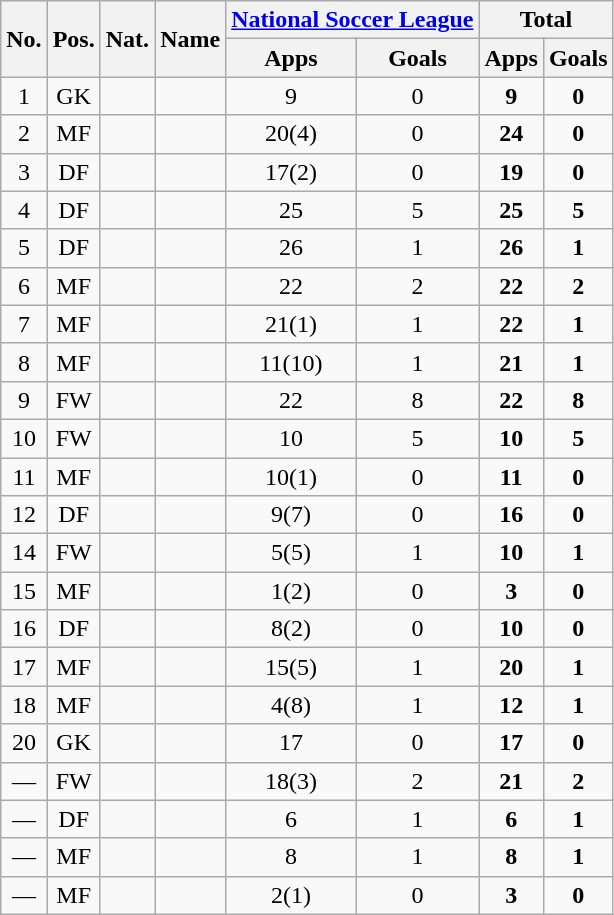<table class="wikitable sortable" style="text-align:center">
<tr>
<th rowspan="2">No.</th>
<th rowspan="2">Pos.</th>
<th rowspan="2">Nat.</th>
<th rowspan="2">Name</th>
<th colspan="2"><a href='#'>National Soccer League</a></th>
<th colspan="2">Total</th>
</tr>
<tr>
<th>Apps</th>
<th>Goals</th>
<th>Apps</th>
<th>Goals</th>
</tr>
<tr>
<td>1</td>
<td>GK</td>
<td></td>
<td align=left></td>
<td>9</td>
<td>0</td>
<td><strong>9</strong></td>
<td><strong>0</strong></td>
</tr>
<tr>
<td>2</td>
<td>MF</td>
<td></td>
<td align=left></td>
<td>20(4)</td>
<td>0</td>
<td><strong>24</strong></td>
<td><strong>0</strong></td>
</tr>
<tr>
<td>3</td>
<td>DF</td>
<td></td>
<td align=left></td>
<td>17(2)</td>
<td>0</td>
<td><strong>19</strong></td>
<td><strong>0</strong></td>
</tr>
<tr>
<td>4</td>
<td>DF</td>
<td></td>
<td align=left></td>
<td>25</td>
<td>5</td>
<td><strong>25</strong></td>
<td><strong>5</strong></td>
</tr>
<tr>
<td>5</td>
<td>DF</td>
<td></td>
<td align=left></td>
<td>26</td>
<td>1</td>
<td><strong>26</strong></td>
<td><strong>1</strong></td>
</tr>
<tr>
<td>6</td>
<td>MF</td>
<td></td>
<td align=left></td>
<td>22</td>
<td>2</td>
<td><strong>22</strong></td>
<td><strong>2</strong></td>
</tr>
<tr>
<td>7</td>
<td>MF</td>
<td></td>
<td align=left></td>
<td>21(1)</td>
<td>1</td>
<td><strong>22</strong></td>
<td><strong>1</strong></td>
</tr>
<tr>
<td>8</td>
<td>MF</td>
<td></td>
<td align=left></td>
<td>11(10)</td>
<td>1</td>
<td><strong>21</strong></td>
<td><strong>1</strong></td>
</tr>
<tr>
<td>9</td>
<td>FW</td>
<td></td>
<td align=left></td>
<td>22</td>
<td>8</td>
<td><strong>22</strong></td>
<td><strong>8</strong></td>
</tr>
<tr>
<td>10</td>
<td>FW</td>
<td></td>
<td align=left></td>
<td>10</td>
<td>5</td>
<td><strong>10</strong></td>
<td><strong>5</strong></td>
</tr>
<tr>
<td>11</td>
<td>MF</td>
<td></td>
<td align=left></td>
<td>10(1)</td>
<td>0</td>
<td><strong>11</strong></td>
<td><strong>0</strong></td>
</tr>
<tr>
<td>12</td>
<td>DF</td>
<td></td>
<td align=left></td>
<td>9(7)</td>
<td>0</td>
<td><strong>16</strong></td>
<td><strong>0</strong></td>
</tr>
<tr>
<td>14</td>
<td>FW</td>
<td></td>
<td align=left></td>
<td>5(5)</td>
<td>1</td>
<td><strong>10</strong></td>
<td><strong>1</strong></td>
</tr>
<tr>
<td>15</td>
<td>MF</td>
<td></td>
<td align=left></td>
<td>1(2)</td>
<td>0</td>
<td><strong>3</strong></td>
<td><strong>0</strong></td>
</tr>
<tr>
<td>16</td>
<td>DF</td>
<td></td>
<td align=left></td>
<td>8(2)</td>
<td>0</td>
<td><strong>10</strong></td>
<td><strong>0</strong></td>
</tr>
<tr>
<td>17</td>
<td>MF</td>
<td></td>
<td align=left></td>
<td>15(5)</td>
<td>1</td>
<td><strong>20</strong></td>
<td><strong>1</strong></td>
</tr>
<tr>
<td>18</td>
<td>MF</td>
<td></td>
<td align=left></td>
<td>4(8)</td>
<td>1</td>
<td><strong>12</strong></td>
<td><strong>1</strong></td>
</tr>
<tr>
<td>20</td>
<td>GK</td>
<td></td>
<td align=left></td>
<td>17</td>
<td>0</td>
<td><strong>17</strong></td>
<td><strong>0</strong></td>
</tr>
<tr>
<td>—</td>
<td>FW</td>
<td></td>
<td align=left></td>
<td>18(3)</td>
<td>2</td>
<td><strong>21</strong></td>
<td><strong>2</strong></td>
</tr>
<tr>
<td>—</td>
<td>DF</td>
<td></td>
<td align=left></td>
<td>6</td>
<td>1</td>
<td><strong>6</strong></td>
<td><strong>1</strong></td>
</tr>
<tr>
<td>—</td>
<td>MF</td>
<td></td>
<td align=left></td>
<td>8</td>
<td>1</td>
<td><strong>8</strong></td>
<td><strong>1</strong></td>
</tr>
<tr>
<td>—</td>
<td>MF</td>
<td></td>
<td align=left></td>
<td>2(1)</td>
<td>0</td>
<td><strong>3</strong></td>
<td><strong>0</strong></td>
</tr>
</table>
